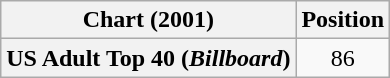<table class="wikitable plainrowheaders" style="text-align:center">
<tr>
<th scope="col">Chart (2001)</th>
<th scope="col">Position</th>
</tr>
<tr>
<th scope="row">US Adult Top 40 (<em>Billboard</em>)</th>
<td>86</td>
</tr>
</table>
